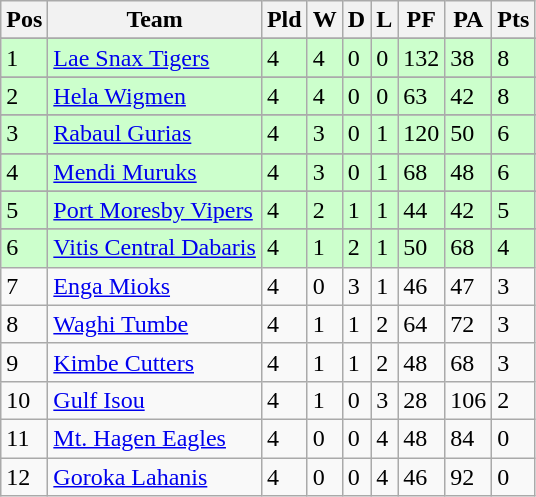<table class="wikitable">
<tr>
<th>Pos</th>
<th>Team</th>
<th>Pld</th>
<th>W</th>
<th>D</th>
<th>L</th>
<th>PF</th>
<th>PA</th>
<th>Pts</th>
</tr>
<tr>
</tr>
<tr style="background: #ccffcc;">
<td>1</td>
<td><a href='#'>Lae Snax Tigers</a></td>
<td>4</td>
<td>4</td>
<td>0</td>
<td>0</td>
<td>132</td>
<td>38</td>
<td>8</td>
</tr>
<tr>
</tr>
<tr style="background: #ccffcc;">
<td>2</td>
<td><a href='#'>Hela Wigmen</a></td>
<td>4</td>
<td>4</td>
<td>0</td>
<td>0</td>
<td>63</td>
<td>42</td>
<td>8</td>
</tr>
<tr>
</tr>
<tr style="background: #ccffcc;">
<td>3</td>
<td><a href='#'>Rabaul Gurias</a></td>
<td>4</td>
<td>3</td>
<td>0</td>
<td>1</td>
<td>120</td>
<td>50</td>
<td>6</td>
</tr>
<tr>
</tr>
<tr style="background: #ccffcc;">
<td>4</td>
<td><a href='#'>Mendi Muruks</a></td>
<td>4</td>
<td>3</td>
<td>0</td>
<td>1</td>
<td>68</td>
<td>48</td>
<td>6</td>
</tr>
<tr>
</tr>
<tr style="background: #ccffcc;">
<td>5</td>
<td><a href='#'>Port Moresby Vipers</a></td>
<td>4</td>
<td>2</td>
<td>1</td>
<td>1</td>
<td>44</td>
<td>42</td>
<td>5</td>
</tr>
<tr>
</tr>
<tr style="background: #ccffcc;">
<td>6</td>
<td><a href='#'>Vitis Central Dabaris</a></td>
<td>4</td>
<td>1</td>
<td>2</td>
<td>1</td>
<td>50</td>
<td>68</td>
<td>4</td>
</tr>
<tr>
<td>7</td>
<td><a href='#'>Enga Mioks</a></td>
<td>4</td>
<td>0</td>
<td>3</td>
<td>1</td>
<td>46</td>
<td>47</td>
<td>3</td>
</tr>
<tr>
<td>8</td>
<td><a href='#'>Waghi Tumbe</a></td>
<td>4</td>
<td>1</td>
<td>1</td>
<td>2</td>
<td>64</td>
<td>72</td>
<td>3</td>
</tr>
<tr>
<td>9</td>
<td><a href='#'>Kimbe Cutters</a></td>
<td>4</td>
<td>1</td>
<td>1</td>
<td>2</td>
<td>48</td>
<td>68</td>
<td>3</td>
</tr>
<tr>
<td>10</td>
<td><a href='#'>Gulf Isou</a></td>
<td>4</td>
<td>1</td>
<td>0</td>
<td>3</td>
<td>28</td>
<td>106</td>
<td>2</td>
</tr>
<tr>
<td>11</td>
<td><a href='#'>Mt. Hagen Eagles</a></td>
<td>4</td>
<td>0</td>
<td>0</td>
<td>4</td>
<td>48</td>
<td>84</td>
<td>0</td>
</tr>
<tr>
<td>12</td>
<td><a href='#'>Goroka Lahanis</a></td>
<td>4</td>
<td>0</td>
<td>0</td>
<td>4</td>
<td>46</td>
<td>92</td>
<td>0</td>
</tr>
</table>
